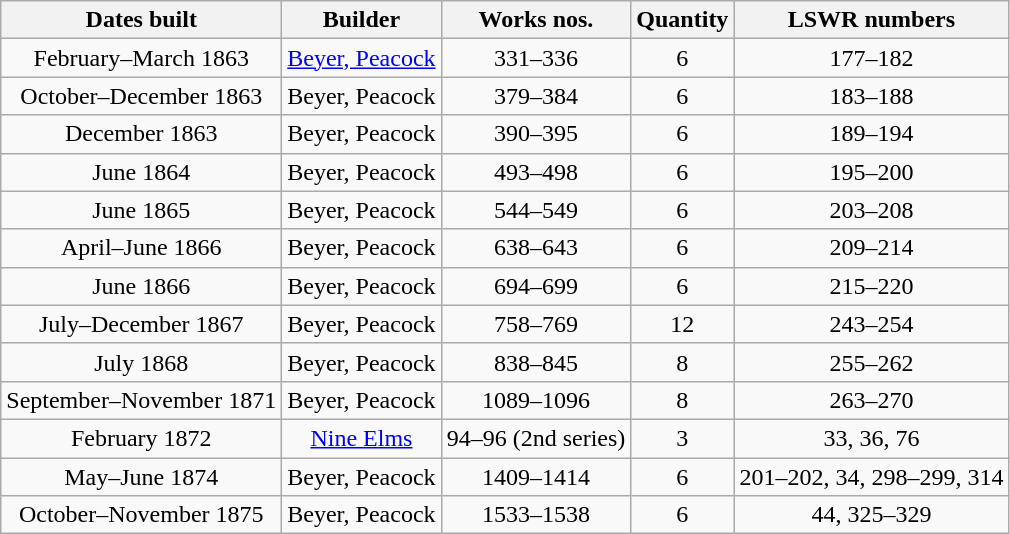<table class="wikitable" style=text-align:center>
<tr>
<th>Dates built</th>
<th>Builder</th>
<th>Works nos.</th>
<th>Quantity</th>
<th>LSWR numbers</th>
</tr>
<tr>
<td>February–March 1863</td>
<td><a href='#'>Beyer, Peacock</a></td>
<td>331–336</td>
<td>6</td>
<td>177–182</td>
</tr>
<tr>
<td>October–December 1863</td>
<td>Beyer, Peacock</td>
<td>379–384</td>
<td>6</td>
<td>183–188</td>
</tr>
<tr>
<td>December 1863</td>
<td>Beyer, Peacock</td>
<td>390–395</td>
<td>6</td>
<td>189–194</td>
</tr>
<tr>
<td>June 1864</td>
<td>Beyer, Peacock</td>
<td>493–498</td>
<td>6</td>
<td>195–200</td>
</tr>
<tr>
<td>June 1865</td>
<td>Beyer, Peacock</td>
<td>544–549</td>
<td>6</td>
<td>203–208</td>
</tr>
<tr>
<td>April–June 1866</td>
<td>Beyer, Peacock</td>
<td>638–643</td>
<td>6</td>
<td>209–214</td>
</tr>
<tr>
<td>June 1866</td>
<td>Beyer, Peacock</td>
<td>694–699</td>
<td>6</td>
<td>215–220</td>
</tr>
<tr>
<td>July–December 1867</td>
<td>Beyer, Peacock</td>
<td>758–769</td>
<td>12</td>
<td>243–254</td>
</tr>
<tr>
<td>July 1868</td>
<td>Beyer, Peacock</td>
<td>838–845</td>
<td>8</td>
<td>255–262</td>
</tr>
<tr>
<td>September–November 1871</td>
<td>Beyer, Peacock</td>
<td>1089–1096</td>
<td>8</td>
<td>263–270</td>
</tr>
<tr>
<td>February 1872</td>
<td><a href='#'>Nine Elms</a></td>
<td>94–96 (2nd series)</td>
<td>3</td>
<td>33, 36, 76</td>
</tr>
<tr>
<td>May–June 1874</td>
<td>Beyer, Peacock</td>
<td>1409–1414</td>
<td>6</td>
<td>201–202, 34, 298–299, 314</td>
</tr>
<tr>
<td>October–November 1875</td>
<td>Beyer, Peacock</td>
<td>1533–1538</td>
<td>6</td>
<td>44, 325–329</td>
</tr>
</table>
